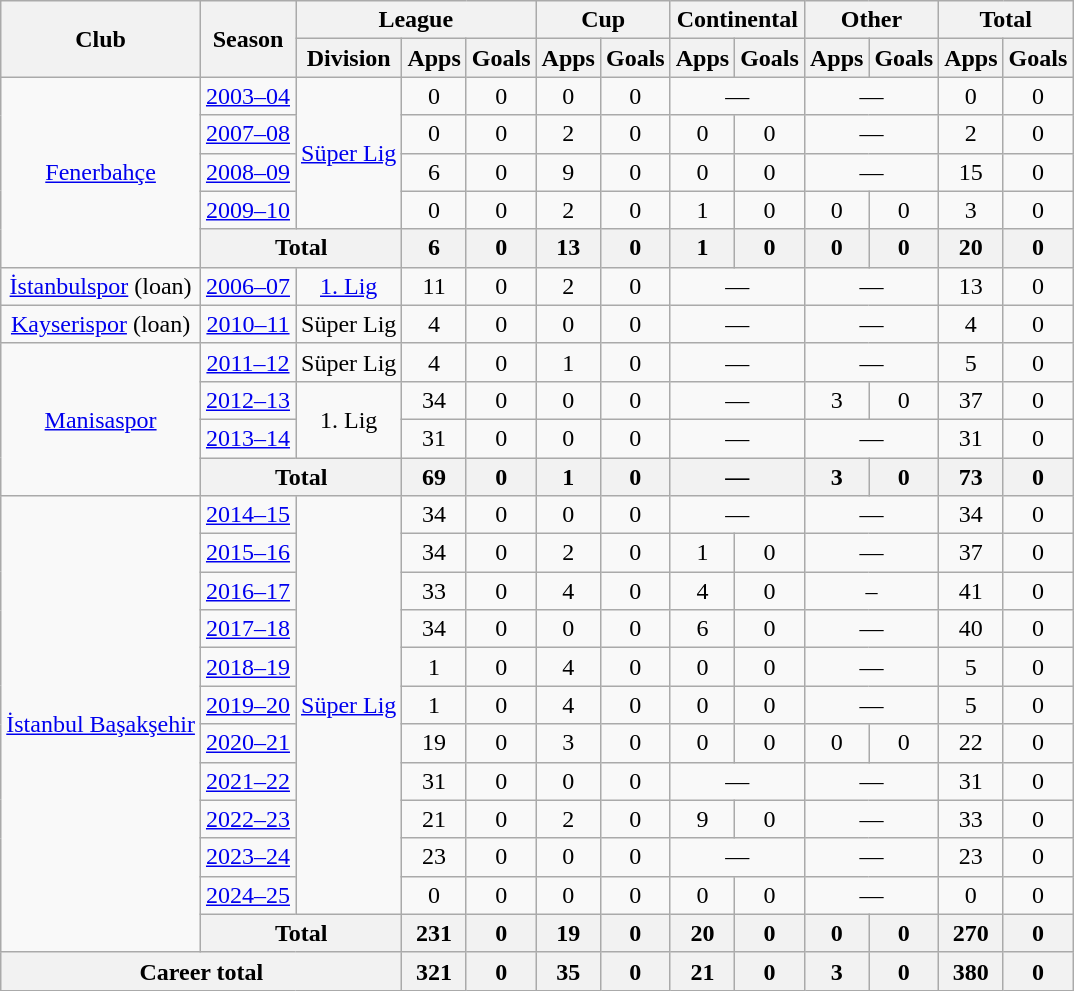<table class="wikitable" style="text-align:center">
<tr>
<th rowspan="2">Club</th>
<th rowspan="2">Season</th>
<th colspan="3">League</th>
<th colspan="2">Cup</th>
<th colspan="2">Continental</th>
<th colspan="2">Other</th>
<th colspan="2">Total</th>
</tr>
<tr>
<th>Division</th>
<th>Apps</th>
<th>Goals</th>
<th>Apps</th>
<th>Goals</th>
<th>Apps</th>
<th>Goals</th>
<th>Apps</th>
<th>Goals</th>
<th>Apps</th>
<th>Goals</th>
</tr>
<tr>
<td rowspan="5"><a href='#'>Fenerbahçe</a></td>
<td><a href='#'>2003–04</a></td>
<td rowspan="4"><a href='#'>Süper Lig</a></td>
<td>0</td>
<td>0</td>
<td>0</td>
<td>0</td>
<td colspan="2">—</td>
<td colspan="2">—</td>
<td>0</td>
<td>0</td>
</tr>
<tr>
<td><a href='#'>2007–08</a></td>
<td>0</td>
<td>0</td>
<td>2</td>
<td>0</td>
<td>0</td>
<td>0</td>
<td colspan="2">—</td>
<td>2</td>
<td>0</td>
</tr>
<tr>
<td><a href='#'>2008–09</a></td>
<td>6</td>
<td>0</td>
<td>9</td>
<td>0</td>
<td>0</td>
<td>0</td>
<td colspan="2">—</td>
<td>15</td>
<td>0</td>
</tr>
<tr>
<td><a href='#'>2009–10</a></td>
<td>0</td>
<td>0</td>
<td>2</td>
<td>0</td>
<td>1</td>
<td>0</td>
<td>0</td>
<td>0</td>
<td>3</td>
<td>0</td>
</tr>
<tr>
<th colspan="2">Total</th>
<th>6</th>
<th>0</th>
<th>13</th>
<th>0</th>
<th>1</th>
<th>0</th>
<th>0</th>
<th>0</th>
<th>20</th>
<th>0</th>
</tr>
<tr>
<td><a href='#'>İstanbulspor</a> (loan)</td>
<td><a href='#'>2006–07</a></td>
<td><a href='#'>1. Lig</a></td>
<td>11</td>
<td>0</td>
<td>2</td>
<td>0</td>
<td colspan="2">—</td>
<td colspan="2">—</td>
<td>13</td>
<td>0</td>
</tr>
<tr>
<td><a href='#'>Kayserispor</a> (loan)</td>
<td><a href='#'>2010–11</a></td>
<td>Süper Lig</td>
<td>4</td>
<td>0</td>
<td>0</td>
<td>0</td>
<td colspan="2">—</td>
<td colspan="2">—</td>
<td>4</td>
<td>0</td>
</tr>
<tr>
<td rowspan="4"><a href='#'>Manisaspor</a></td>
<td><a href='#'>2011–12</a></td>
<td>Süper Lig</td>
<td>4</td>
<td>0</td>
<td>1</td>
<td>0</td>
<td colspan="2">—</td>
<td colspan="2">—</td>
<td>5</td>
<td>0</td>
</tr>
<tr>
<td><a href='#'>2012–13</a></td>
<td rowspan="2">1. Lig</td>
<td>34</td>
<td>0</td>
<td>0</td>
<td>0</td>
<td colspan="2">—</td>
<td>3</td>
<td>0</td>
<td>37</td>
<td>0</td>
</tr>
<tr>
<td><a href='#'>2013–14</a></td>
<td>31</td>
<td>0</td>
<td>0</td>
<td>0</td>
<td colspan="2">—</td>
<td colspan="2">—</td>
<td>31</td>
<td>0</td>
</tr>
<tr>
<th colspan="2">Total</th>
<th>69</th>
<th>0</th>
<th>1</th>
<th>0</th>
<th colspan="2">—</th>
<th>3</th>
<th>0</th>
<th>73</th>
<th>0</th>
</tr>
<tr>
<td rowspan="12"><a href='#'>İstanbul Başakşehir</a></td>
<td><a href='#'>2014–15</a></td>
<td rowspan="11"><a href='#'>Süper Lig</a></td>
<td>34</td>
<td>0</td>
<td>0</td>
<td>0</td>
<td colspan="2">—</td>
<td colspan="2">—</td>
<td>34</td>
<td>0</td>
</tr>
<tr>
<td><a href='#'>2015–16</a></td>
<td>34</td>
<td>0</td>
<td>2</td>
<td>0</td>
<td>1</td>
<td>0</td>
<td colspan="2">—</td>
<td>37</td>
<td>0</td>
</tr>
<tr>
<td><a href='#'>2016–17</a></td>
<td>33</td>
<td>0</td>
<td>4</td>
<td>0</td>
<td>4</td>
<td>0</td>
<td colspan="2">–</td>
<td>41</td>
<td>0</td>
</tr>
<tr>
<td><a href='#'>2017–18</a></td>
<td>34</td>
<td>0</td>
<td>0</td>
<td>0</td>
<td>6</td>
<td>0</td>
<td colspan="2">—</td>
<td>40</td>
<td>0</td>
</tr>
<tr>
<td><a href='#'>2018–19</a></td>
<td>1</td>
<td>0</td>
<td>4</td>
<td>0</td>
<td>0</td>
<td>0</td>
<td colspan="2">—</td>
<td>5</td>
<td>0</td>
</tr>
<tr>
<td><a href='#'>2019–20</a></td>
<td>1</td>
<td>0</td>
<td>4</td>
<td>0</td>
<td>0</td>
<td>0</td>
<td colspan="2">—</td>
<td>5</td>
<td>0</td>
</tr>
<tr>
<td><a href='#'>2020–21</a></td>
<td>19</td>
<td>0</td>
<td>3</td>
<td>0</td>
<td>0</td>
<td>0</td>
<td>0</td>
<td>0</td>
<td>22</td>
<td>0</td>
</tr>
<tr>
<td><a href='#'>2021–22</a></td>
<td>31</td>
<td>0</td>
<td>0</td>
<td>0</td>
<td colspan="2">—</td>
<td colspan="2">—</td>
<td>31</td>
<td>0</td>
</tr>
<tr>
<td><a href='#'>2022–23</a></td>
<td>21</td>
<td>0</td>
<td>2</td>
<td>0</td>
<td>9</td>
<td>0</td>
<td colspan="2">—</td>
<td>33</td>
<td>0</td>
</tr>
<tr>
<td><a href='#'>2023–24</a></td>
<td>23</td>
<td>0</td>
<td>0</td>
<td>0</td>
<td colspan="2">—</td>
<td colspan="2">—</td>
<td>23</td>
<td>0</td>
</tr>
<tr>
<td><a href='#'>2024–25</a></td>
<td>0</td>
<td>0</td>
<td>0</td>
<td>0</td>
<td>0</td>
<td>0</td>
<td colspan="2">—</td>
<td>0</td>
<td>0</td>
</tr>
<tr>
<th colspan="2">Total</th>
<th>231</th>
<th>0</th>
<th>19</th>
<th>0</th>
<th>20</th>
<th>0</th>
<th>0</th>
<th>0</th>
<th>270</th>
<th>0</th>
</tr>
<tr>
<th colspan="3">Career total</th>
<th>321</th>
<th>0</th>
<th>35</th>
<th>0</th>
<th>21</th>
<th>0</th>
<th>3</th>
<th>0</th>
<th>380</th>
<th>0</th>
</tr>
</table>
